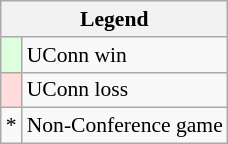<table class="wikitable" style="font-size:90%">
<tr>
<th colspan=2>Legend</th>
</tr>
<tr>
<td style="background:#ddffdd;"> </td>
<td>UConn win</td>
</tr>
<tr>
<td style="background:#ffdddd;"> </td>
<td>UConn loss</td>
</tr>
<tr>
<td>*</td>
<td>Non-Conference game</td>
</tr>
</table>
